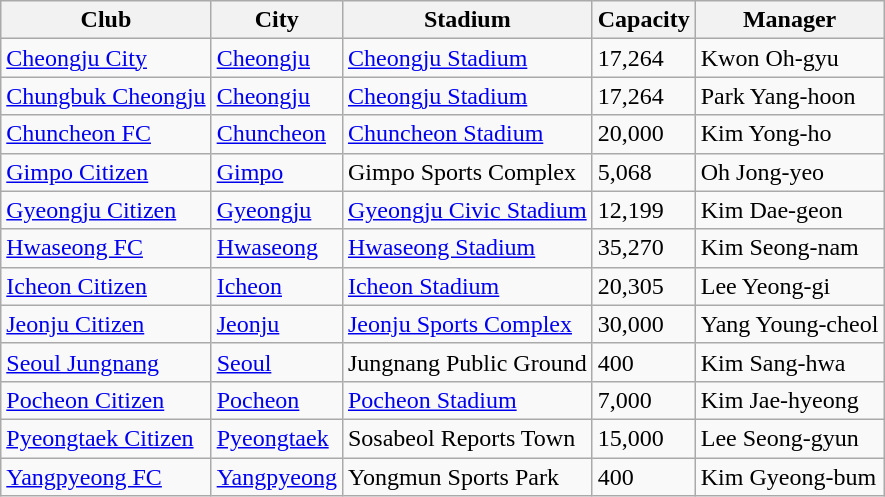<table class="wikitable sortable" style="text-align: left;">
<tr>
<th>Club</th>
<th>City</th>
<th>Stadium</th>
<th>Capacity</th>
<th>Manager</th>
</tr>
<tr>
<td><a href='#'>Cheongju City</a></td>
<td><a href='#'>Cheongju</a></td>
<td><a href='#'>Cheongju Stadium</a></td>
<td>17,264</td>
<td> Kwon Oh-gyu</td>
</tr>
<tr>
<td><a href='#'>Chungbuk Cheongju</a></td>
<td><a href='#'>Cheongju</a></td>
<td><a href='#'>Cheongju Stadium</a></td>
<td>17,264</td>
<td> Park Yang-hoon</td>
</tr>
<tr>
<td><a href='#'>Chuncheon FC</a></td>
<td><a href='#'>Chuncheon</a></td>
<td><a href='#'>Chuncheon Stadium</a></td>
<td>20,000</td>
<td> Kim Yong-ho</td>
</tr>
<tr>
<td><a href='#'>Gimpo Citizen</a></td>
<td><a href='#'>Gimpo</a></td>
<td>Gimpo Sports Complex</td>
<td>5,068</td>
<td> Oh Jong-yeo</td>
</tr>
<tr>
<td><a href='#'>Gyeongju Citizen</a></td>
<td><a href='#'>Gyeongju</a></td>
<td><a href='#'>Gyeongju Civic Stadium</a></td>
<td>12,199</td>
<td> Kim Dae-geon</td>
</tr>
<tr>
<td><a href='#'>Hwaseong FC</a></td>
<td><a href='#'>Hwaseong</a></td>
<td><a href='#'>Hwaseong Stadium</a></td>
<td>35,270</td>
<td> Kim Seong-nam</td>
</tr>
<tr>
<td><a href='#'>Icheon Citizen</a></td>
<td><a href='#'>Icheon</a></td>
<td><a href='#'>Icheon Stadium</a></td>
<td>20,305</td>
<td> Lee Yeong-gi</td>
</tr>
<tr>
<td><a href='#'>Jeonju Citizen</a></td>
<td><a href='#'>Jeonju</a></td>
<td><a href='#'>Jeonju Sports Complex</a></td>
<td>30,000</td>
<td> Yang Young-cheol</td>
</tr>
<tr>
<td><a href='#'>Seoul Jungnang</a></td>
<td><a href='#'>Seoul</a></td>
<td>Jungnang Public Ground</td>
<td>400</td>
<td> Kim Sang-hwa</td>
</tr>
<tr>
<td><a href='#'>Pocheon Citizen</a></td>
<td><a href='#'>Pocheon</a></td>
<td><a href='#'>Pocheon Stadium</a></td>
<td>7,000</td>
<td> Kim Jae-hyeong</td>
</tr>
<tr>
<td><a href='#'>Pyeongtaek Citizen</a></td>
<td><a href='#'>Pyeongtaek</a></td>
<td>Sosabeol Reports Town</td>
<td>15,000</td>
<td> Lee Seong-gyun</td>
</tr>
<tr>
<td><a href='#'>Yangpyeong FC</a></td>
<td><a href='#'>Yangpyeong</a></td>
<td>Yongmun Sports Park</td>
<td>400</td>
<td> Kim Gyeong-bum</td>
</tr>
</table>
